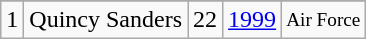<table class="wikitable">
<tr>
</tr>
<tr>
<td>1</td>
<td>Quincy Sanders</td>
<td>22</td>
<td><a href='#'>1999</a></td>
<td style="font-size:80%;">Air Force</td>
</tr>
</table>
